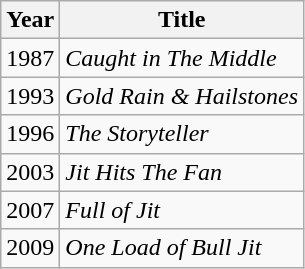<table class="wikitable">
<tr>
<th>Year</th>
<th>Title</th>
</tr>
<tr>
<td>1987</td>
<td><em>Caught in The Middle</em></td>
</tr>
<tr>
<td>1993</td>
<td><em>Gold Rain & Hailstones</em></td>
</tr>
<tr>
<td>1996</td>
<td><em>The Storyteller</em></td>
</tr>
<tr>
<td>2003</td>
<td><em>Jit Hits The Fan</em></td>
</tr>
<tr>
<td>2007</td>
<td><em>Full of Jit</em></td>
</tr>
<tr>
<td>2009</td>
<td><em>One Load of Bull Jit</em></td>
</tr>
</table>
